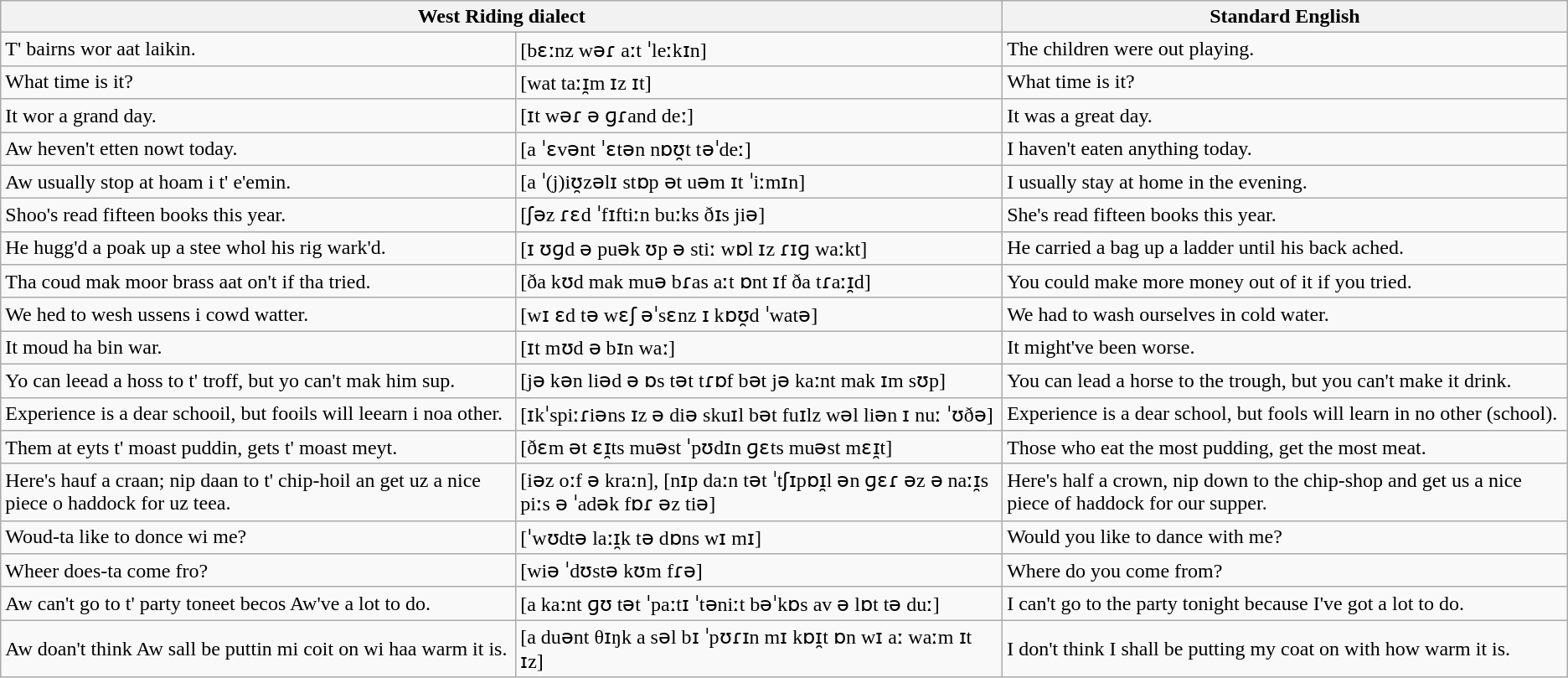<table class="wikitable">
<tr>
<th colspan=2>West Riding dialect</th>
<th>Standard English</th>
</tr>
<tr>
<td>T' bairns wor aat laikin.</td>
<td>[bɛːnz wəɾ aːt ˈleːkɪn]</td>
<td>The children were out playing.</td>
</tr>
<tr>
<td>What time is it?</td>
<td>[wat taːɪ̯m ɪz ɪt]</td>
<td>What time is it?</td>
</tr>
<tr>
<td>It wor a grand day.</td>
<td>[ɪt wəɾ ə ɡɾand deː]</td>
<td>It was a great day.</td>
</tr>
<tr>
<td>Aw heven't etten nowt today.</td>
<td>[a ˈɛvənt ˈɛtən nɒʊ̯t təˈdeː]</td>
<td>I haven't eaten anything today.</td>
</tr>
<tr>
<td>Aw usually stop at hoam i t' e'emin.</td>
<td>[a ˈ(j)iʊ̯zəlɪ stɒp ət uəm ɪt ˈiːmɪn]</td>
<td>I usually stay at home in the evening.</td>
</tr>
<tr>
<td>Shoo's read fifteen books this year.</td>
<td>[ʃəz ɾɛd ˈfɪftiːn buːks ðɪs jiə]</td>
<td>She's read fifteen books this year.</td>
</tr>
<tr>
<td>He hugg'd a poak up a stee whol his rig wark'd.</td>
<td>[ɪ ʊɡd ə puək ʊp ə stiː wɒl ɪz ɾɪɡ waːkt]</td>
<td>He carried a bag up a ladder until his back ached.</td>
</tr>
<tr>
<td>Tha coud mak moor brass aat on't if tha tried.</td>
<td>[ða kʊd mak muə bɾas aːt ɒnt ɪf ða tɾaːɪ̯d]</td>
<td>You could make more money out of it if you tried.</td>
</tr>
<tr>
<td>We hed to wesh ussens i cowd watter.</td>
<td>[wɪ ɛd tə wɛʃ əˈsɛnz ɪ kɒʊ̯d ˈwatə]</td>
<td>We had to wash ourselves in cold water.</td>
</tr>
<tr>
<td>It moud ha bin war.</td>
<td>[ɪt mʊd ə bɪn waː]</td>
<td>It might've been worse.</td>
</tr>
<tr>
<td>Yo can leead a hoss to t' troff, but yo can't mak him sup.</td>
<td>[jə kən liəd ə ɒs tət tɾɒf bət jə kaːnt mak ɪm sʊp]</td>
<td>You can lead a horse to the trough, but you can't make it drink.</td>
</tr>
<tr>
<td>Experience is a dear schooil, but fooils will leearn i noa other.</td>
<td>[ɪkˈspiːɾiəns ɪz ə diə skuɪl bət fuɪlz wəl liən ɪ nuː ˈʊðə]</td>
<td>Experience is a dear school, but fools will learn in no other (school).</td>
</tr>
<tr>
<td>Them at eyts t' moast puddin, gets t' moast meyt.</td>
<td>[ðɛm ət ɛɪ̯ts muəst ˈpʊdɪn ɡɛts muəst mɛɪ̯t]</td>
<td>Those who eat the most pudding, get the most meat.</td>
</tr>
<tr>
<td>Here's hauf a craan; nip daan to t' chip-hoil an get uz a nice piece o haddock for uz teea.</td>
<td>[iəz oːf ə kraːn], [nɪp daːn tət ˈtʃɪpɒɪ̯l ən ɡɛɾ əz ə naːɪ̯s piːs ə ˈadək fɒɾ əz tiə]</td>
<td>Here's half a crown, nip down to the chip-shop and get us a nice piece of haddock for our supper.</td>
</tr>
<tr>
<td>Woud-ta like to donce wi me?</td>
<td>[ˈwʊdtə laːɪ̯k tə dɒns wɪ mɪ]</td>
<td>Would you like to dance with me?</td>
</tr>
<tr>
<td>Wheer does-ta come fro?</td>
<td>[wiə ˈdʊstə kʊm fɾə]</td>
<td>Where do you come from?</td>
</tr>
<tr>
<td>Aw can't go to t' party toneet becos Aw've a lot to do.</td>
<td>[a kaːnt ɡʊ tət ˈpaːtɪ ˈtəniːt bəˈkɒs av ə lɒt tə duː]</td>
<td>I can't go to the party tonight because I've got a lot to do.</td>
</tr>
<tr>
<td>Aw doan't think Aw sall be puttin mi coit on wi haa warm it is.</td>
<td>[a duənt θɪŋk a səl bɪ ˈpʊɾɪn mɪ kɒɪ̯t ɒn wɪ aː waːm ɪt ɪz]</td>
<td>I don't think I shall be putting my coat on with how warm it is.</td>
</tr>
</table>
